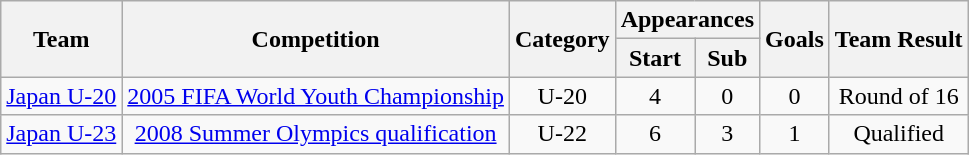<table class="wikitable" style="text-align: center;">
<tr>
<th rowspan="2">Team</th>
<th rowspan="2">Competition</th>
<th rowspan="2">Category</th>
<th colspan="2">Appearances</th>
<th rowspan="2">Goals</th>
<th rowspan="2">Team Result</th>
</tr>
<tr>
<th>Start</th>
<th>Sub</th>
</tr>
<tr>
<td><a href='#'>Japan U-20</a></td>
<td align="center"><a href='#'>2005 FIFA World Youth Championship</a></td>
<td>U-20</td>
<td>4</td>
<td>0</td>
<td>0</td>
<td>Round of 16</td>
</tr>
<tr>
<td><a href='#'>Japan U-23</a></td>
<td align="center"><a href='#'>2008 Summer Olympics qualification</a></td>
<td>U-22</td>
<td>6</td>
<td>3</td>
<td>1</td>
<td>Qualified</td>
</tr>
</table>
